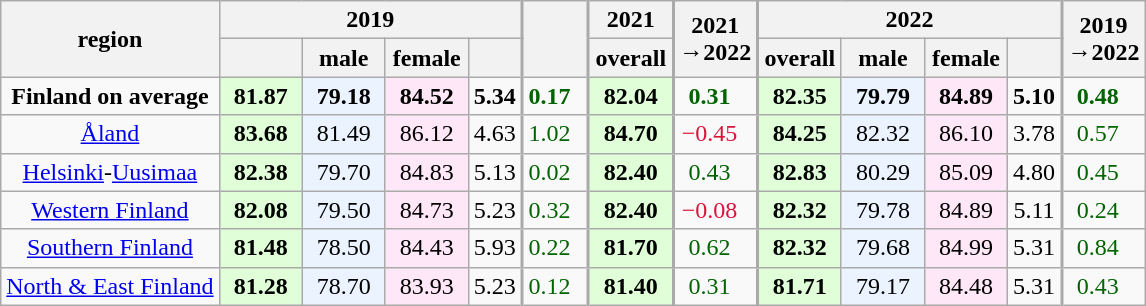<table class="wikitable sortable mw-datatable static-row-numbers sort-under col1left col6right col8right col13right" style="text-align:center;">
<tr>
<th rowspan=2 style="vertical-align:middle;">region</th>
<th colspan=4>2019</th>
<th rowspan=2 style="vertical-align:middle;border-left-width:2px;"></th>
<th style="border-left-width:2px;">2021</th>
<th rowspan=2 style="vertical-align:middle;border-left-width:2px;">2021<br>→2022</th>
<th colspan=4 style="border-left-width:2px;">2022</th>
<th rowspan=2 style="vertical-align:middle;border-left-width:2px;">2019<br>→2022</th>
</tr>
<tr>
<th style="vertical-align:middle;min-width:3em;"></th>
<th style="vertical-align:middle;min-width:3em;">male</th>
<th style="vertical-align:middle;min-width:3em;">female</th>
<th></th>
<th style="vertical-align:middle;min-width:3em;border-left-width:2px;">overall</th>
<th style="vertical-align:middle;min-width:3em;border-left-width:2px;">overall</th>
<th style="vertical-align:middle;min-width:3em;">male</th>
<th style="vertical-align:middle;min-width:3em;">female</th>
<th></th>
</tr>
<tr class=static-row-header>
<td><strong>Finland on average</strong></td>
<td style="background:#e0ffd8;"><strong>81.87</strong></td>
<td style="background:#eaf3ff;"><strong>79.18</strong></td>
<td style="background:#fee7f6;"><strong>84.52</strong></td>
<td><strong>5.34</strong></td>
<td style="padding-right:1.5ex;color:darkgreen;border-left-width:2px;"><strong>0.17</strong></td>
<td style="background:#e0ffd8;border-left-width:2px;"><strong>82.04</strong></td>
<td style="padding-right:1.5ex;color:darkgreen;border-left-width:2px;"><strong>0.31</strong></td>
<td style="background:#e0ffd8;border-left-width:2px;"><strong>82.35</strong></td>
<td style="background:#eaf3ff;"><strong>79.79</strong></td>
<td style="background:#fee7f6;"><strong>84.89</strong></td>
<td><strong>5.10</strong></td>
<td style="padding-right:1.5ex;color:darkgreen;border-left-width:2px;"><strong>0.48</strong></td>
</tr>
<tr>
<td><a href='#'>Åland</a></td>
<td style="background:#e0ffd8;"><strong>83.68</strong></td>
<td style="background:#eaf3ff;">81.49</td>
<td style="background:#fee7f6;">86.12</td>
<td>4.63</td>
<td style="padding-right:1.5ex;color:darkgreen;border-left-width:2px;">1.02</td>
<td style="background:#e0ffd8;border-left-width:2px;"><strong>84.70</strong></td>
<td style="padding-right:1.5ex;color:crimson;border-left-width:2px;">−0.45</td>
<td style="background:#e0ffd8;border-left-width:2px;"><strong>84.25</strong></td>
<td style="background:#eaf3ff;">82.32</td>
<td style="background:#fee7f6;">86.10</td>
<td>3.78</td>
<td style="padding-right:1.5ex;color:darkgreen;border-left-width:2px;">0.57</td>
</tr>
<tr>
<td><a href='#'>Helsinki</a>-<a href='#'>Uusimaa</a></td>
<td style="background:#e0ffd8;"><strong>82.38</strong></td>
<td style="background:#eaf3ff;">79.70</td>
<td style="background:#fee7f6;">84.83</td>
<td>5.13</td>
<td style="padding-right:1.5ex;color:darkgreen;border-left-width:2px;">0.02</td>
<td style="background:#e0ffd8;border-left-width:2px;"><strong>82.40</strong></td>
<td style="padding-right:1.5ex;color:darkgreen;border-left-width:2px;">0.43</td>
<td style="background:#e0ffd8;border-left-width:2px;"><strong>82.83</strong></td>
<td style="background:#eaf3ff;">80.29</td>
<td style="background:#fee7f6;">85.09</td>
<td>4.80</td>
<td style="padding-right:1.5ex;color:darkgreen;border-left-width:2px;">0.45</td>
</tr>
<tr>
<td><a href='#'>Western Finland</a></td>
<td style="background:#e0ffd8;"><strong>82.08</strong></td>
<td style="background:#eaf3ff;">79.50</td>
<td style="background:#fee7f6;">84.73</td>
<td>5.23</td>
<td style="padding-right:1.5ex;color:darkgreen;border-left-width:2px;">0.32</td>
<td style="background:#e0ffd8;border-left-width:2px;"><strong>82.40</strong></td>
<td style="padding-right:1.5ex;color:crimson;border-left-width:2px;">−0.08</td>
<td style="background:#e0ffd8;border-left-width:2px;"><strong>82.32</strong></td>
<td style="background:#eaf3ff;">79.78</td>
<td style="background:#fee7f6;">84.89</td>
<td>5.11</td>
<td style="padding-right:1.5ex;color:darkgreen;border-left-width:2px;">0.24</td>
</tr>
<tr>
<td><a href='#'>Southern Finland</a></td>
<td style="background:#e0ffd8;"><strong>81.48</strong></td>
<td style="background:#eaf3ff;">78.50</td>
<td style="background:#fee7f6;">84.43</td>
<td>5.93</td>
<td style="padding-right:1.5ex;color:darkgreen;border-left-width:2px;">0.22</td>
<td style="background:#e0ffd8;border-left-width:2px;"><strong>81.70</strong></td>
<td style="padding-right:1.5ex;color:darkgreen;border-left-width:2px;">0.62</td>
<td style="background:#e0ffd8;border-left-width:2px;"><strong>82.32</strong></td>
<td style="background:#eaf3ff;">79.68</td>
<td style="background:#fee7f6;">84.99</td>
<td>5.31</td>
<td style="padding-right:1.5ex;color:darkgreen;border-left-width:2px;">0.84</td>
</tr>
<tr>
<td><a href='#'>North & East Finland</a></td>
<td style="background:#e0ffd8;"><strong>81.28</strong></td>
<td style="background:#eaf3ff;">78.70</td>
<td style="background:#fee7f6;">83.93</td>
<td>5.23</td>
<td style="padding-right:1.5ex;color:darkgreen;border-left-width:2px;">0.12</td>
<td style="background:#e0ffd8;border-left-width:2px;"><strong>81.40</strong></td>
<td style="padding-right:1.5ex;color:darkgreen;border-left-width:2px;">0.31</td>
<td style="background:#e0ffd8;border-left-width:2px;"><strong>81.71</strong></td>
<td style="background:#eaf3ff;">79.17</td>
<td style="background:#fee7f6;">84.48</td>
<td>5.31</td>
<td style="padding-right:1.5ex;color:darkgreen;border-left-width:2px;">0.43</td>
</tr>
</table>
